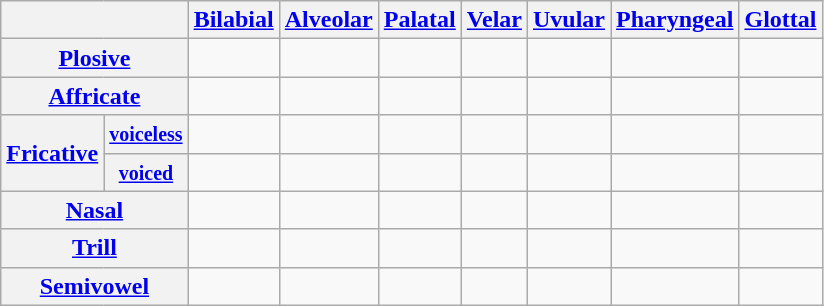<table class="wikitable" style="text-align: center;">
<tr>
<th colspan="2"></th>
<th><a href='#'>Bilabial</a></th>
<th><a href='#'>Alveolar</a></th>
<th><a href='#'>Palatal</a></th>
<th><a href='#'>Velar</a></th>
<th><a href='#'>Uvular</a></th>
<th><a href='#'>Pharyngeal</a></th>
<th><a href='#'>Glottal</a></th>
</tr>
<tr>
<th colspan="2"><a href='#'>Plosive</a></th>
<td></td>
<td></td>
<td></td>
<td></td>
<td></td>
<td></td>
<td></td>
</tr>
<tr>
<th colspan="2"><a href='#'>Affricate</a></th>
<td></td>
<td> </td>
<td></td>
<td></td>
<td></td>
<td></td>
<td></td>
</tr>
<tr>
<th rowspan="2"><a href='#'>Fricative</a></th>
<th><small><a href='#'>voiceless</a></small></th>
<td></td>
<td></td>
<td></td>
<td></td>
<td></td>
<td> </td>
<td></td>
</tr>
<tr>
<th><small><a href='#'>voiced</a></small></th>
<td></td>
<td></td>
<td></td>
<td> </td>
<td></td>
<td></td>
<td></td>
</tr>
<tr>
<th colspan="2"><a href='#'>Nasal</a></th>
<td></td>
<td></td>
<td></td>
<td></td>
<td></td>
<td></td>
<td></td>
</tr>
<tr>
<th colspan="2"><a href='#'>Trill</a></th>
<td></td>
<td></td>
<td></td>
<td></td>
<td></td>
<td></td>
<td></td>
</tr>
<tr>
<th colspan="2"><a href='#'>Semivowel</a></th>
<td></td>
<td></td>
<td> </td>
<td></td>
<td></td>
<td></td>
<td></td>
</tr>
</table>
